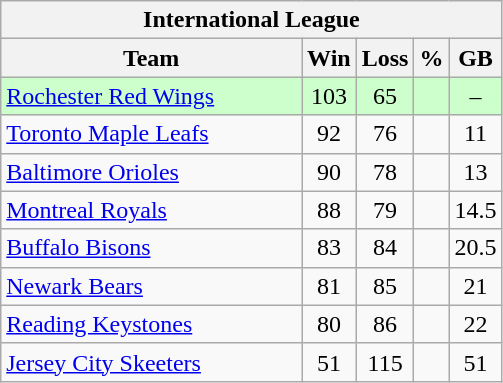<table class="wikitable">
<tr>
<th colspan="5">International League</th>
</tr>
<tr>
<th width="60%">Team</th>
<th>Win</th>
<th>Loss</th>
<th>%</th>
<th>GB</th>
</tr>
<tr align=center bgcolor=ccffcc>
<td align=left><a href='#'>Rochester Red Wings</a></td>
<td>103</td>
<td>65</td>
<td></td>
<td>–</td>
</tr>
<tr align=center>
<td align=left><a href='#'>Toronto Maple Leafs</a></td>
<td>92</td>
<td>76</td>
<td></td>
<td>11</td>
</tr>
<tr align=center>
<td align=left><a href='#'>Baltimore Orioles</a></td>
<td>90</td>
<td>78</td>
<td></td>
<td>13</td>
</tr>
<tr align=center>
<td align=left><a href='#'>Montreal Royals</a></td>
<td>88</td>
<td>79</td>
<td></td>
<td>14.5</td>
</tr>
<tr align=center>
<td align=left><a href='#'>Buffalo Bisons</a></td>
<td>83</td>
<td>84</td>
<td></td>
<td>20.5</td>
</tr>
<tr align=center>
<td align=left><a href='#'>Newark Bears</a></td>
<td>81</td>
<td>85</td>
<td></td>
<td>21</td>
</tr>
<tr align=center>
<td align=left><a href='#'>Reading Keystones</a></td>
<td>80</td>
<td>86</td>
<td></td>
<td>22</td>
</tr>
<tr align=center>
<td align=left><a href='#'>Jersey City Skeeters</a></td>
<td>51</td>
<td>115</td>
<td></td>
<td>51</td>
</tr>
</table>
